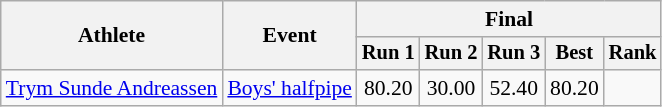<table class="wikitable" style="font-size:90%">
<tr>
<th rowspan=2>Athlete</th>
<th rowspan=2>Event</th>
<th colspan=5>Final</th>
</tr>
<tr style="font-size:95%">
<th>Run 1</th>
<th>Run 2</th>
<th>Run 3</th>
<th>Best</th>
<th>Rank</th>
</tr>
<tr align=center>
<td align=left><a href='#'>Trym Sunde Andreassen</a></td>
<td align=left><a href='#'>Boys' halfpipe</a></td>
<td>80.20</td>
<td>30.00</td>
<td>52.40</td>
<td>80.20</td>
<td></td>
</tr>
</table>
